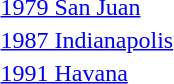<table>
<tr>
<td><a href='#'>1979 San Juan</a><br></td>
<td></td>
<td></td>
<td></td>
</tr>
<tr>
<td><a href='#'>1987 Indianapolis</a><br></td>
<td></td>
<td></td>
<td></td>
</tr>
<tr>
<td><a href='#'>1991 Havana</a><br></td>
<td></td>
<td></td>
<td></td>
</tr>
</table>
